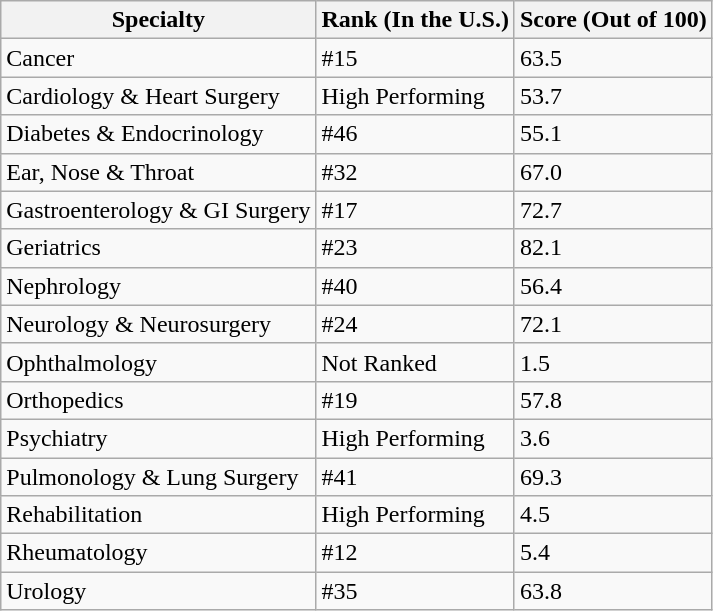<table class="wikitable">
<tr>
<th>Specialty</th>
<th>Rank (In the U.S.)</th>
<th>Score (Out of 100)</th>
</tr>
<tr>
<td>Cancer</td>
<td>#15</td>
<td>63.5</td>
</tr>
<tr>
<td>Cardiology & Heart Surgery</td>
<td>High Performing</td>
<td>53.7</td>
</tr>
<tr>
<td>Diabetes & Endocrinology</td>
<td>#46</td>
<td>55.1</td>
</tr>
<tr>
<td>Ear, Nose & Throat</td>
<td>#32</td>
<td>67.0</td>
</tr>
<tr>
<td>Gastroenterology & GI Surgery</td>
<td>#17</td>
<td>72.7</td>
</tr>
<tr>
<td>Geriatrics</td>
<td>#23</td>
<td>82.1</td>
</tr>
<tr>
<td>Nephrology</td>
<td>#40</td>
<td>56.4</td>
</tr>
<tr>
<td>Neurology & Neurosurgery</td>
<td>#24</td>
<td>72.1</td>
</tr>
<tr>
<td>Ophthalmology</td>
<td>Not Ranked</td>
<td>1.5</td>
</tr>
<tr>
<td>Orthopedics</td>
<td>#19</td>
<td>57.8</td>
</tr>
<tr>
<td>Psychiatry</td>
<td>High Performing</td>
<td>3.6</td>
</tr>
<tr>
<td>Pulmonology & Lung Surgery</td>
<td>#41</td>
<td>69.3</td>
</tr>
<tr>
<td>Rehabilitation</td>
<td>High Performing</td>
<td>4.5</td>
</tr>
<tr>
<td>Rheumatology</td>
<td>#12</td>
<td>5.4</td>
</tr>
<tr>
<td>Urology</td>
<td>#35</td>
<td>63.8</td>
</tr>
</table>
